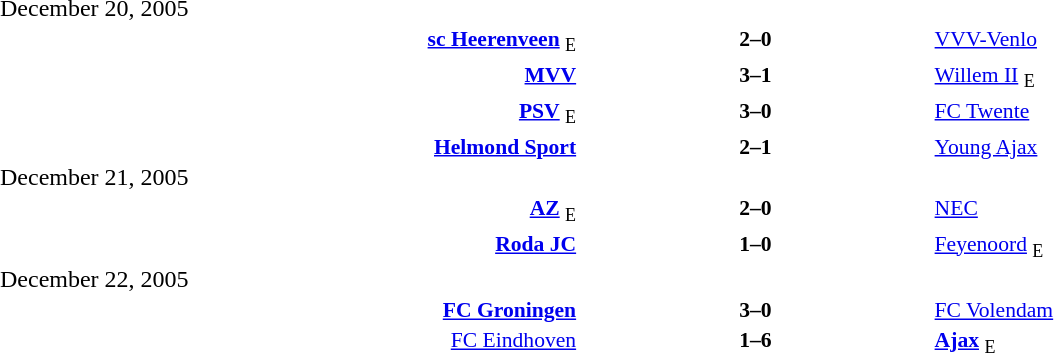<table width=80% cellspacing=1>
<tr>
<th width=23%></th>
<th width=14%></th>
<th width=23%></th>
</tr>
<tr>
<td>December 20, 2005</td>
</tr>
<tr style=font-size:90% valign="top" style="background:#ccffcc;">
<td align=right><strong><a href='#'>sc Heerenveen</a></strong> <sub>E</sub></td>
<td align=center><strong>2–0</strong></td>
<td><a href='#'>VVV-Venlo</a></td>
</tr>
<tr style=font-size:90% valign="top" style="background:#F7F6A8;">
<td align=right><strong><a href='#'>MVV</a></strong></td>
<td align=center><strong>3–1</strong></td>
<td><a href='#'>Willem II</a> <sub>E</sub></td>
</tr>
<tr style=font-size:90% valign="top" style="background:#ccffcc;">
<td align=right><strong><a href='#'>PSV</a></strong> <sub>E</sub></td>
<td align=center><strong>3–0</strong></td>
<td><a href='#'>FC Twente</a></td>
</tr>
<tr style=font-size:90% valign="top" style="background:#F7F6A8;">
<td align=right><strong><a href='#'>Helmond Sport</a></strong></td>
<td align=center><strong>2–1</strong></td>
<td><a href='#'>Young Ajax</a></td>
</tr>
<tr>
<td>December 21, 2005</td>
</tr>
<tr style=font-size:90% valign="top" style="background:#ccffcc;">
<td align=right><strong><a href='#'>AZ</a></strong> <sub>E</sub></td>
<td align=center><strong>2–0</strong></td>
<td><a href='#'>NEC</a></td>
</tr>
<tr style=font-size:90% valign="top" style="background:#F7F6A8;">
<td align=right><strong><a href='#'>Roda JC</a></strong></td>
<td align=center><strong>1–0</strong></td>
<td><a href='#'>Feyenoord</a> <sub>E</sub></td>
</tr>
<tr>
<td>December 22, 2005</td>
</tr>
<tr style=font-size:90% valign="top" style="background:#ccffcc;">
<td align=right><strong><a href='#'>FC Groningen</a></strong></td>
<td align=center><strong>3–0</strong></td>
<td><a href='#'>FC Volendam</a></td>
</tr>
<tr style=font-size:90% valign="top" style="background:#F7F6A8;">
<td align=right><a href='#'>FC Eindhoven</a></td>
<td align=center><strong>1–6</strong></td>
<td><strong><a href='#'>Ajax</a></strong> <sub>E</sub></td>
</tr>
</table>
